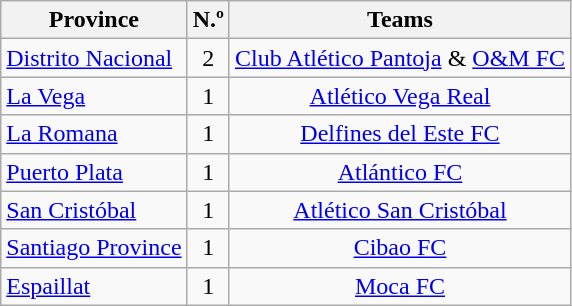<table class="wikitable">
<tr>
<th>Province</th>
<th>N.º</th>
<th>Teams</th>
</tr>
<tr>
<td><a href='#'>Distrito Nacional</a></td>
<td style="text-align:center">2</td>
<td style="text-align:center"><a href='#'>Club Atlético Pantoja</a> & <a href='#'>O&M FC</a></td>
</tr>
<tr>
<td><a href='#'>La Vega</a></td>
<td style="text-align:center">1</td>
<td style="text-align:center"><a href='#'>Atlético Vega Real</a></td>
</tr>
<tr>
<td><a href='#'>La Romana</a></td>
<td style="text-align:center">1</td>
<td style="text-align:center"><a href='#'>Delfines del Este FC</a></td>
</tr>
<tr>
<td><a href='#'>Puerto Plata</a></td>
<td style="text-align:center">1</td>
<td style="text-align:center"><a href='#'>Atlántico FC</a></td>
</tr>
<tr>
<td><a href='#'>San Cristóbal</a></td>
<td style="text-align:center">1</td>
<td style="text-align:center"><a href='#'>Atlético San Cristóbal</a></td>
</tr>
<tr>
<td><a href='#'>Santiago Province</a></td>
<td style="text-align:center">1</td>
<td style="text-align:center"><a href='#'>Cibao FC</a></td>
</tr>
<tr>
<td><a href='#'>Espaillat</a></td>
<td style="text-align:center">1</td>
<td style="text-align:center"><a href='#'>Moca FC</a></td>
</tr>
</table>
